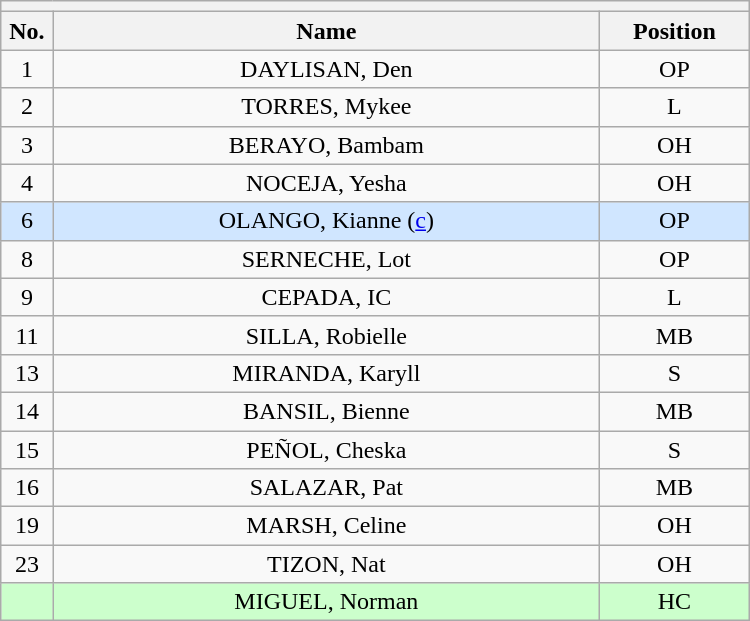<table class="wikitable mw-collapsible mw-collapsed" style="text-align:center; width:500px; border:none">
<tr>
<th style="text-align:center" colspan="3"></th>
</tr>
<tr>
<th style="width:7%">No.</th>
<th>Name</th>
<th style="width:20%">Position</th>
</tr>
<tr>
<td>1</td>
<td>DAYLISAN, Den</td>
<td>OP</td>
</tr>
<tr>
<td>2</td>
<td>TORRES, Mykee</td>
<td>L</td>
</tr>
<tr>
<td>3</td>
<td>BERAYO, Bambam</td>
<td>OH</td>
</tr>
<tr>
<td>4</td>
<td>NOCEJA, Yesha</td>
<td>OH</td>
</tr>
<tr bgcolor=#D0E6FF>
<td>6</td>
<td>OLANGO, Kianne (<a href='#'>c</a>)</td>
<td>OP</td>
</tr>
<tr>
<td>8</td>
<td>SERNECHE, Lot</td>
<td>OP</td>
</tr>
<tr>
<td>9</td>
<td>CEPADA, IC</td>
<td>L</td>
</tr>
<tr>
<td>11</td>
<td>SILLA, Robielle</td>
<td>MB</td>
</tr>
<tr>
<td>13</td>
<td>MIRANDA, Karyll</td>
<td>S</td>
</tr>
<tr>
<td>14</td>
<td>BANSIL, Bienne</td>
<td>MB</td>
</tr>
<tr>
<td>15</td>
<td>PEÑOL, Cheska</td>
<td>S</td>
</tr>
<tr>
<td>16</td>
<td>SALAZAR, Pat</td>
<td>MB</td>
</tr>
<tr>
<td>19</td>
<td>MARSH, Celine</td>
<td>OH</td>
</tr>
<tr>
<td>23</td>
<td>TIZON, Nat</td>
<td>OH</td>
</tr>
<tr bgcolor=#CCFFCC>
<td></td>
<td>MIGUEL, Norman</td>
<td>HC</td>
</tr>
</table>
